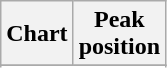<table class="wikitable plainrowheaders" style="text-align:center;">
<tr>
<th scope="col">Chart</th>
<th scope="col">Peak<br>position</th>
</tr>
<tr>
</tr>
<tr>
</tr>
</table>
